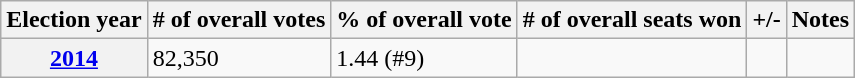<table class=wikitable>
<tr>
<th>Election year</th>
<th># of overall votes</th>
<th>% of overall vote</th>
<th># of overall seats won</th>
<th>+/-</th>
<th>Notes</th>
</tr>
<tr>
<th><a href='#'>2014</a></th>
<td>82,350</td>
<td>1.44 (#9)</td>
<td></td>
<td></td>
<td></td>
</tr>
</table>
